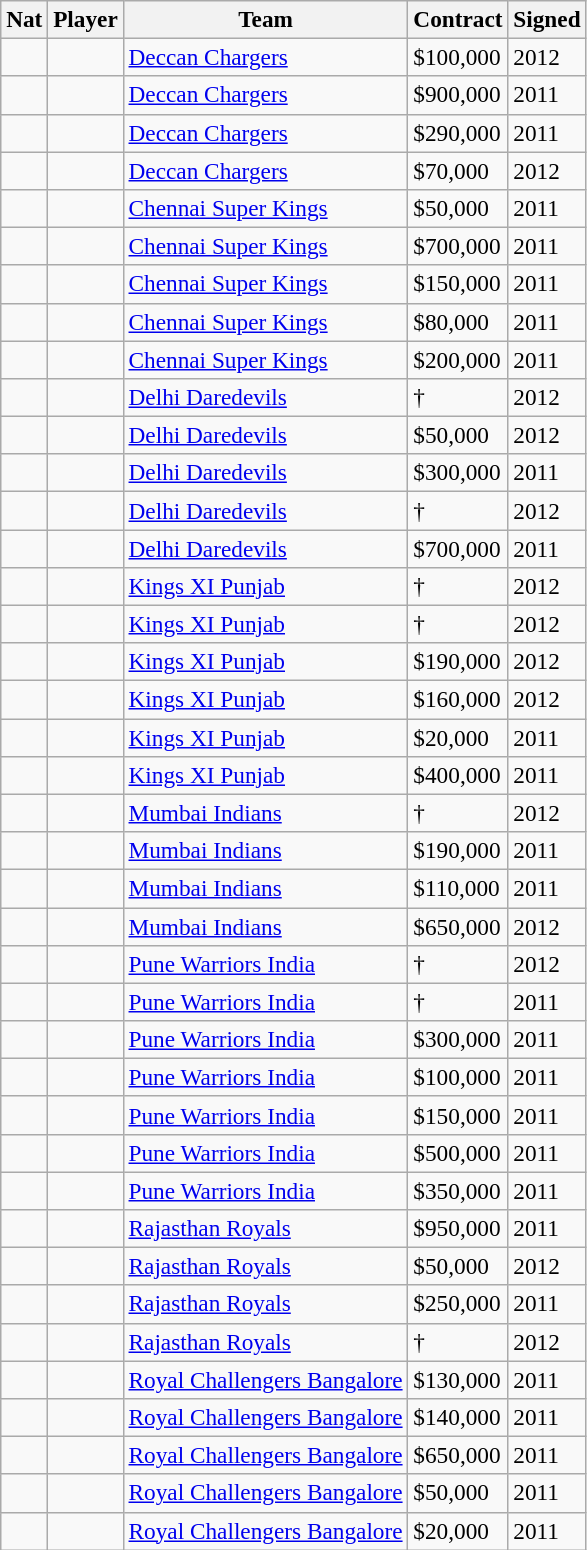<table class="wikitable sortable" style="font-size:97%;">
<tr>
<th>Nat</th>
<th>Player</th>
<th>Team</th>
<th data-sort-type="currency">Contract</th>
<th>Signed</th>
</tr>
<tr>
<td></td>
<td></td>
<td><a href='#'>Deccan Chargers</a></td>
<td>$100,000</td>
<td>2012</td>
</tr>
<tr>
<td></td>
<td></td>
<td><a href='#'>Deccan Chargers</a></td>
<td>$900,000</td>
<td>2011</td>
</tr>
<tr>
<td></td>
<td></td>
<td><a href='#'>Deccan Chargers</a></td>
<td>$290,000</td>
<td>2011</td>
</tr>
<tr>
<td></td>
<td></td>
<td><a href='#'>Deccan Chargers</a></td>
<td>$70,000</td>
<td>2012</td>
</tr>
<tr>
<td></td>
<td></td>
<td><a href='#'>Chennai Super Kings</a></td>
<td>$50,000</td>
<td>2011</td>
</tr>
<tr>
<td></td>
<td></td>
<td><a href='#'>Chennai Super Kings</a></td>
<td>$700,000</td>
<td>2011</td>
</tr>
<tr>
<td></td>
<td></td>
<td><a href='#'>Chennai Super Kings</a></td>
<td>$150,000</td>
<td>2011</td>
</tr>
<tr>
<td></td>
<td></td>
<td><a href='#'>Chennai Super Kings</a></td>
<td>$80,000</td>
<td>2011</td>
</tr>
<tr>
<td></td>
<td></td>
<td><a href='#'>Chennai Super Kings</a></td>
<td>$200,000</td>
<td>2011</td>
</tr>
<tr>
<td></td>
<td></td>
<td><a href='#'>Delhi Daredevils</a></td>
<td>†</td>
<td>2012</td>
</tr>
<tr>
<td></td>
<td></td>
<td><a href='#'>Delhi Daredevils</a></td>
<td>$50,000</td>
<td>2012</td>
</tr>
<tr>
<td></td>
<td></td>
<td><a href='#'>Delhi Daredevils</a></td>
<td>$300,000</td>
<td>2011</td>
</tr>
<tr>
<td></td>
<td></td>
<td><a href='#'>Delhi Daredevils</a></td>
<td>†</td>
<td>2012</td>
</tr>
<tr>
<td></td>
<td></td>
<td><a href='#'>Delhi Daredevils</a></td>
<td>$700,000</td>
<td>2011</td>
</tr>
<tr>
<td></td>
<td></td>
<td><a href='#'>Kings XI Punjab</a></td>
<td>†</td>
<td>2012</td>
</tr>
<tr>
<td></td>
<td></td>
<td><a href='#'>Kings XI Punjab</a></td>
<td>†</td>
<td>2012</td>
</tr>
<tr>
<td></td>
<td></td>
<td><a href='#'>Kings XI Punjab</a></td>
<td>$190,000</td>
<td>2012</td>
</tr>
<tr>
<td></td>
<td></td>
<td><a href='#'>Kings XI Punjab</a></td>
<td>$160,000</td>
<td>2012</td>
</tr>
<tr>
<td></td>
<td></td>
<td><a href='#'>Kings XI Punjab</a></td>
<td>$20,000</td>
<td>2011</td>
</tr>
<tr>
<td></td>
<td></td>
<td><a href='#'>Kings XI Punjab</a></td>
<td>$400,000</td>
<td>2011</td>
</tr>
<tr>
<td></td>
<td></td>
<td><a href='#'>Mumbai Indians</a></td>
<td>†</td>
<td>2012</td>
</tr>
<tr>
<td></td>
<td></td>
<td><a href='#'>Mumbai Indians</a></td>
<td>$190,000</td>
<td>2011</td>
</tr>
<tr>
<td></td>
<td></td>
<td><a href='#'>Mumbai Indians</a></td>
<td>$110,000</td>
<td>2011</td>
</tr>
<tr>
<td></td>
<td></td>
<td><a href='#'>Mumbai Indians</a></td>
<td>$650,000</td>
<td>2012</td>
</tr>
<tr>
<td></td>
<td></td>
<td><a href='#'>Pune Warriors India</a></td>
<td>†</td>
<td>2012</td>
</tr>
<tr>
<td></td>
<td></td>
<td><a href='#'>Pune Warriors India</a></td>
<td>†</td>
<td>2011</td>
</tr>
<tr>
<td></td>
<td></td>
<td><a href='#'>Pune Warriors India</a></td>
<td>$300,000</td>
<td>2011</td>
</tr>
<tr>
<td></td>
<td></td>
<td><a href='#'>Pune Warriors India</a></td>
<td>$100,000</td>
<td>2011</td>
</tr>
<tr>
<td></td>
<td></td>
<td><a href='#'>Pune Warriors India</a></td>
<td>$150,000</td>
<td>2011</td>
</tr>
<tr>
<td></td>
<td></td>
<td><a href='#'>Pune Warriors India</a></td>
<td>$500,000</td>
<td>2011</td>
</tr>
<tr>
<td></td>
<td></td>
<td><a href='#'>Pune Warriors India</a></td>
<td>$350,000</td>
<td>2011</td>
</tr>
<tr>
<td></td>
<td></td>
<td><a href='#'>Rajasthan Royals</a></td>
<td>$950,000</td>
<td>2011</td>
</tr>
<tr>
<td></td>
<td></td>
<td><a href='#'>Rajasthan Royals</a></td>
<td>$50,000</td>
<td>2012</td>
</tr>
<tr>
<td></td>
<td></td>
<td><a href='#'>Rajasthan Royals</a></td>
<td>$250,000</td>
<td>2011</td>
</tr>
<tr>
<td></td>
<td></td>
<td><a href='#'>Rajasthan Royals</a></td>
<td>†</td>
<td>2012</td>
</tr>
<tr>
<td></td>
<td></td>
<td><a href='#'>Royal Challengers Bangalore</a></td>
<td>$130,000</td>
<td>2011</td>
</tr>
<tr>
<td></td>
<td></td>
<td><a href='#'>Royal Challengers Bangalore</a></td>
<td>$140,000</td>
<td>2011</td>
</tr>
<tr>
<td></td>
<td></td>
<td><a href='#'>Royal Challengers Bangalore</a></td>
<td>$650,000</td>
<td>2011</td>
</tr>
<tr>
<td></td>
<td></td>
<td><a href='#'>Royal Challengers Bangalore</a></td>
<td>$50,000</td>
<td>2011</td>
</tr>
<tr>
<td></td>
<td></td>
<td><a href='#'>Royal Challengers Bangalore</a></td>
<td>$20,000</td>
<td>2011</td>
</tr>
</table>
